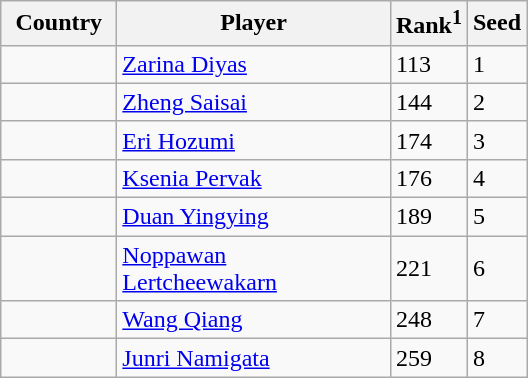<table class="sortable wikitable">
<tr>
<th width="70">Country</th>
<th width="175">Player</th>
<th>Rank<sup>1</sup></th>
<th>Seed</th>
</tr>
<tr>
<td></td>
<td><a href='#'>Zarina Diyas</a></td>
<td>113</td>
<td>1</td>
</tr>
<tr>
<td></td>
<td><a href='#'>Zheng Saisai</a></td>
<td>144</td>
<td>2</td>
</tr>
<tr>
<td></td>
<td><a href='#'>Eri Hozumi</a></td>
<td>174</td>
<td>3</td>
</tr>
<tr>
<td></td>
<td><a href='#'>Ksenia Pervak</a></td>
<td>176</td>
<td>4</td>
</tr>
<tr>
<td></td>
<td><a href='#'>Duan Yingying</a></td>
<td>189</td>
<td>5</td>
</tr>
<tr>
<td></td>
<td><a href='#'>Noppawan Lertcheewakarn</a></td>
<td>221</td>
<td>6</td>
</tr>
<tr>
<td></td>
<td><a href='#'>Wang Qiang</a></td>
<td>248</td>
<td>7</td>
</tr>
<tr>
<td></td>
<td><a href='#'>Junri Namigata</a></td>
<td>259</td>
<td>8</td>
</tr>
</table>
